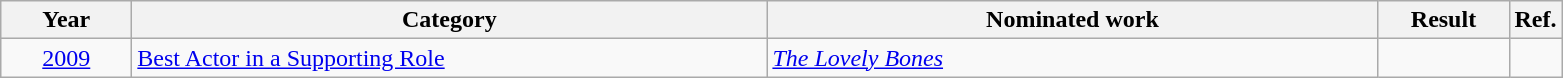<table class=wikitable>
<tr>
<th scope="col" style="width:5em;">Year</th>
<th scope="col" style="width:26em;">Category</th>
<th scope="col" style="width:25em;">Nominated work</th>
<th scope="col" style="width:5em;">Result</th>
<th>Ref.</th>
</tr>
<tr>
<td style="text-align:center;"><a href='#'>2009</a></td>
<td><a href='#'>Best Actor in a Supporting Role</a></td>
<td><em><a href='#'>The Lovely Bones</a></em></td>
<td></td>
<td></td>
</tr>
</table>
